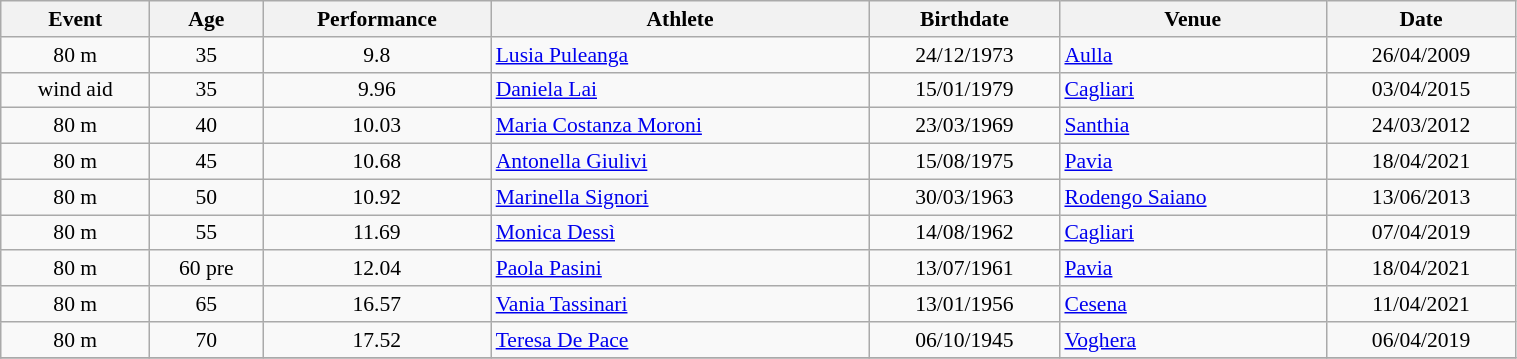<table class="wikitable" width=80% style="font-size:90%; text-align:center">
<tr>
<th>Event</th>
<th>Age</th>
<th>Performance</th>
<th>Athlete</th>
<th>Birthdate</th>
<th>Venue</th>
<th>Date</th>
</tr>
<tr>
<td>80 m</td>
<td>35</td>
<td>9.8 </td>
<td align=left><a href='#'>Lusia Puleanga</a></td>
<td>24/12/1973</td>
<td align=left><a href='#'>Aulla</a></td>
<td>26/04/2009</td>
</tr>
<tr>
<td>wind aid</td>
<td>35</td>
<td>9.96 </td>
<td align=left><a href='#'>Daniela Lai</a></td>
<td>15/01/1979</td>
<td align=left><a href='#'>Cagliari</a></td>
<td>03/04/2015</td>
</tr>
<tr>
<td>80 m</td>
<td>40</td>
<td>10.03</td>
<td align=left><a href='#'>Maria Costanza Moroni</a></td>
<td>23/03/1969</td>
<td align=left><a href='#'>Santhia</a></td>
<td>24/03/2012</td>
</tr>
<tr>
<td>80 m</td>
<td>45</td>
<td>10.68 </td>
<td align=left><a href='#'>Antonella Giulivi</a></td>
<td>15/08/1975</td>
<td align=left><a href='#'>Pavia</a></td>
<td>18/04/2021</td>
</tr>
<tr>
<td>80 m</td>
<td>50</td>
<td>10.92 </td>
<td align=left><a href='#'>Marinella Signori</a></td>
<td>30/03/1963</td>
<td align=left><a href='#'>Rodengo Saiano</a></td>
<td>13/06/2013</td>
</tr>
<tr>
<td>80 m</td>
<td>55</td>
<td>11.69 </td>
<td align=left><a href='#'>Monica Dessì</a></td>
<td>14/08/1962</td>
<td align=left><a href='#'>Cagliari</a></td>
<td>07/04/2019</td>
</tr>
<tr>
<td>80 m</td>
<td>60 pre</td>
<td>12.04 </td>
<td align=left><a href='#'>Paola Pasini</a></td>
<td>13/07/1961</td>
<td align=left><a href='#'>Pavia</a></td>
<td>18/04/2021</td>
</tr>
<tr>
<td>80 m</td>
<td>65</td>
<td>16.57 </td>
<td align=left><a href='#'>Vania Tassinari</a></td>
<td>13/01/1956</td>
<td align=left><a href='#'>Cesena</a></td>
<td>11/04/2021</td>
</tr>
<tr>
<td>80 m</td>
<td>70</td>
<td>17.52</td>
<td align=left><a href='#'>Teresa De Pace</a></td>
<td>06/10/1945</td>
<td align=left><a href='#'>Voghera</a></td>
<td>06/04/2019</td>
</tr>
<tr>
</tr>
</table>
